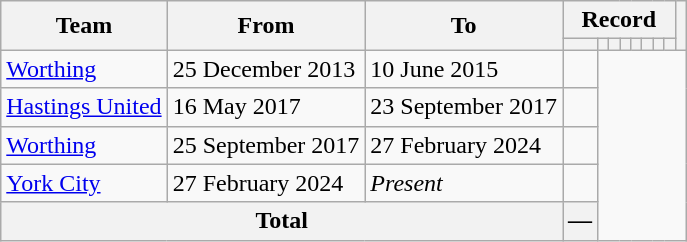<table class="wikitable" style="text-align: center">
<tr>
<th rowspan="2">Team</th>
<th rowspan="2">From</th>
<th rowspan="2">To</th>
<th colspan="8">Record</th>
<th rowspan=2></th>
</tr>
<tr>
<th></th>
<th></th>
<th></th>
<th></th>
<th></th>
<th></th>
<th></th>
<th></th>
</tr>
<tr>
<td align=left><a href='#'>Worthing</a></td>
<td align=left>25 December 2013</td>
<td align=left>10 June 2015<br></td>
<td></td>
</tr>
<tr>
<td align=left><a href='#'>Hastings United</a></td>
<td align=left>16 May 2017</td>
<td align=left>23 September 2017<br></td>
<td></td>
</tr>
<tr>
<td align=left><a href='#'>Worthing</a></td>
<td align=left>25 September 2017</td>
<td align=left>27 February 2024<br></td>
<td></td>
</tr>
<tr>
<td align=left><a href='#'>York City</a></td>
<td align=left>27 February 2024</td>
<td align=left><em>Present</em><br></td>
<td></td>
</tr>
<tr>
<th colspan=3>Total<br></th>
<th>—</th>
</tr>
</table>
